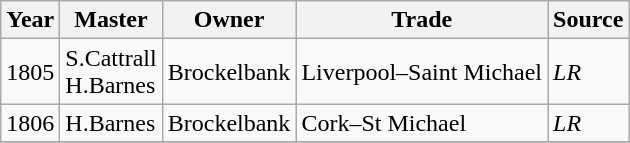<table class="wikitable">
<tr>
<th>Year</th>
<th>Master</th>
<th>Owner</th>
<th>Trade</th>
<th>Source</th>
</tr>
<tr>
<td>1805</td>
<td>S.Cattrall<br>H.Barnes</td>
<td>Brockelbank</td>
<td>Liverpool–Saint Michael</td>
<td><em>LR</em></td>
</tr>
<tr>
<td>1806</td>
<td>H.Barnes</td>
<td>Brockelbank</td>
<td>Cork–St Michael</td>
<td><em>LR</em></td>
</tr>
<tr>
</tr>
</table>
